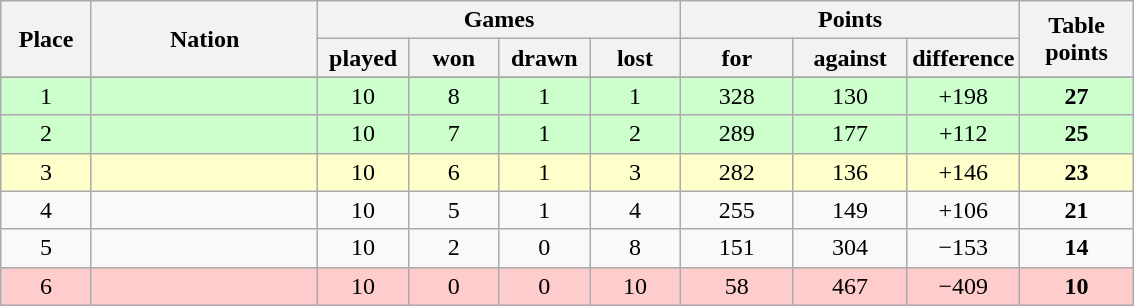<table class="wikitable">
<tr>
<th rowspan=2 width="8%">Place</th>
<th rowspan=2 width="20%">Nation</th>
<th colspan=4 width="32%">Games</th>
<th colspan=3 width="30%">Points</th>
<th rowspan=2 width="10%">Table<br>points</th>
</tr>
<tr>
<th width="8%">played</th>
<th width="8%">won</th>
<th width="8%">drawn</th>
<th width="8%">lost</th>
<th width="10%">for</th>
<th width="10%">against</th>
<th width="10%">difference</th>
</tr>
<tr>
</tr>
<tr align=center |-width=10px bgcolor="#ccffcc">
<td>1</td>
<td align=left></td>
<td>10</td>
<td>8</td>
<td>1</td>
<td>1</td>
<td>328</td>
<td>130</td>
<td>+198</td>
<td><strong>27</strong></td>
</tr>
<tr align=center |-width=10px bgcolor="#ccffcc">
<td>2</td>
<td align=left></td>
<td>10</td>
<td>7</td>
<td>1</td>
<td>2</td>
<td>289</td>
<td>177</td>
<td>+112</td>
<td><strong>25</strong></td>
</tr>
<tr align=center bgcolor="#ffffcc">
<td>3</td>
<td align=left></td>
<td>10</td>
<td>6</td>
<td>1</td>
<td>3</td>
<td>282</td>
<td>136</td>
<td>+146</td>
<td><strong>23</strong></td>
</tr>
<tr align=center |-width=10px>
<td>4</td>
<td align=left></td>
<td>10</td>
<td>5</td>
<td>1</td>
<td>4</td>
<td>255</td>
<td>149</td>
<td>+106</td>
<td><strong>21</strong></td>
</tr>
<tr align=center |-width=10px>
<td>5</td>
<td align=left></td>
<td>10</td>
<td>2</td>
<td>0</td>
<td>8</td>
<td>151</td>
<td>304</td>
<td>−153</td>
<td><strong>14</strong></td>
</tr>
<tr align=center bgcolor="#ffcccc">
<td>6</td>
<td align=left></td>
<td>10</td>
<td>0</td>
<td>0</td>
<td>10</td>
<td>58</td>
<td>467</td>
<td>−409</td>
<td><strong>10</strong></td>
</tr>
</table>
